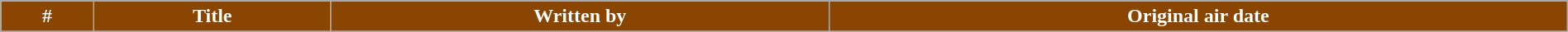<table class="wikitable plainrowheaders" style="width:100%; margin:auto;">
<tr>
<th style="background-color: #8A4500; color:white;">#</th>
<th style="background-color: #8A4500; color:white;">Title</th>
<th style="background-color: #8A4500; color:white;">Written by</th>
<th style="background-color: #8A4500; color:white;">Original air date</th>
</tr>
<tr>
</tr>
</table>
